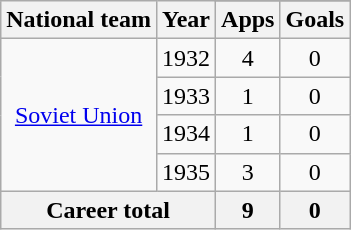<table class="wikitable" style="text-align: center">
<tr>
<th rowspan=2>National team</th>
<th rowspan=2>Year</th>
</tr>
<tr>
<th>Apps</th>
<th>Goals</th>
</tr>
<tr>
<td rowspan=4><a href='#'>Soviet Union</a></td>
<td>1932</td>
<td>4</td>
<td>0</td>
</tr>
<tr>
<td>1933</td>
<td>1</td>
<td>0</td>
</tr>
<tr>
<td>1934</td>
<td>1</td>
<td>0</td>
</tr>
<tr>
<td>1935</td>
<td>3</td>
<td>0</td>
</tr>
<tr>
<th colspan=2>Career total</th>
<th>9</th>
<th>0</th>
</tr>
</table>
